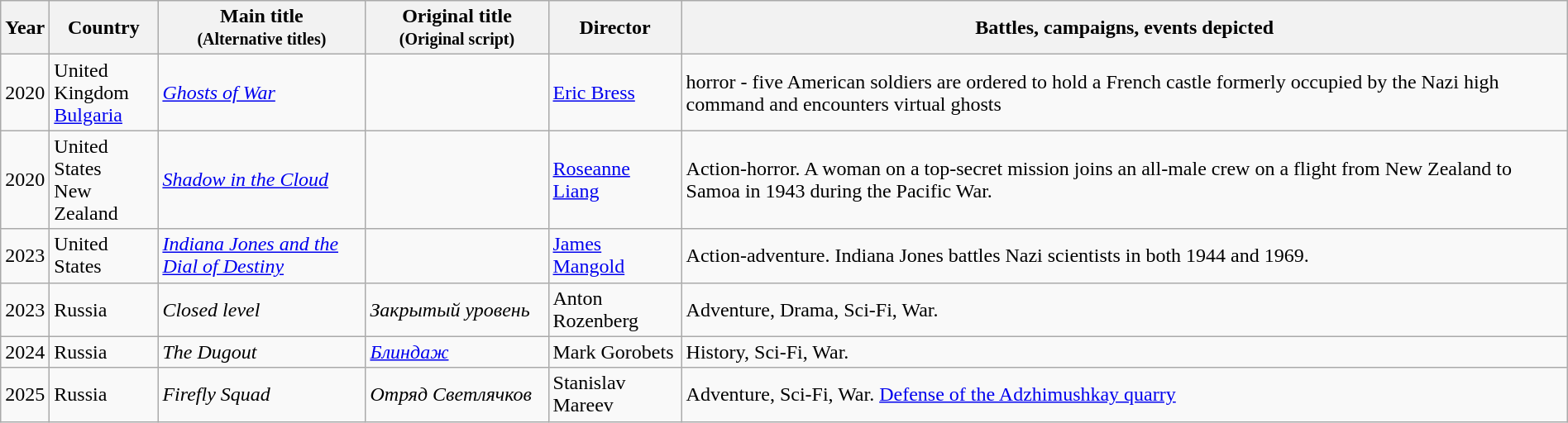<table class="wikitable sortable" style="width:100%;">
<tr>
<th class="unsortable">Year</th>
<th style="width:  80px;">Country</th>
<th style="width: 160px;">Main title<br><small>(Alternative titles)</small></th>
<th style="width: 140px;">Original title<br><small>(Original script)</small></th>
<th style="width: 100px;">Director</th>
<th class="unsortable">Battles, campaigns, events depicted</th>
</tr>
<tr>
<td>2020</td>
<td>United Kingdom<br><a href='#'>Bulgaria</a></td>
<td><em><a href='#'>Ghosts of War</a></em></td>
<td></td>
<td><a href='#'>Eric Bress</a></td>
<td>horror - five American soldiers are ordered to hold a French castle formerly occupied by the Nazi high command and encounters virtual ghosts</td>
</tr>
<tr>
<td>2020</td>
<td>United States<br>New Zealand</td>
<td><em><a href='#'>Shadow in the Cloud</a></em></td>
<td></td>
<td><a href='#'>Roseanne Liang</a></td>
<td>Action-horror. A woman on a top-secret mission joins an all-male crew on a flight from New Zealand to Samoa in 1943 during the Pacific War.</td>
</tr>
<tr>
<td>2023</td>
<td>United States</td>
<td><em><a href='#'>Indiana Jones and the Dial of Destiny</a></em></td>
<td></td>
<td><a href='#'>James Mangold</a></td>
<td>Action-adventure. Indiana Jones battles Nazi scientists in both 1944 and 1969.</td>
</tr>
<tr>
<td>2023</td>
<td>Russia</td>
<td><em>Closed level</em></td>
<td><em>Закрытый уровень</em></td>
<td>Anton Rozenberg</td>
<td>Adventure, Drama, Sci-Fi, War.</td>
</tr>
<tr>
<td>2024</td>
<td>Russia</td>
<td><em>The Dugout</em></td>
<td><em><a href='#'>Блиндаж</a></em></td>
<td>Mark Gorobets</td>
<td>History, Sci-Fi, War.</td>
</tr>
<tr>
<td>2025</td>
<td>Russia</td>
<td><em>Firefly Squad</em></td>
<td><em>Отряд Светлячков</em></td>
<td>Stanislav Mareev</td>
<td>Adventure, Sci-Fi, War. <a href='#'>Defense of the Adzhimushkay quarry</a></td>
</tr>
</table>
